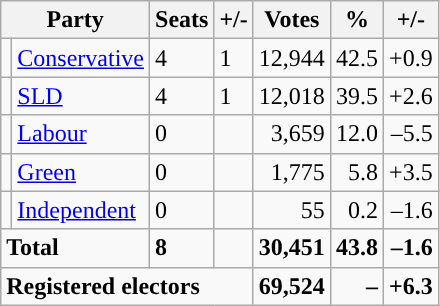<table class="wikitable sortable">
<tr>
<th colspan="2">Party</th>
<th>Seats</th>
<th>+/-</th>
<th>Votes</th>
<th>%</th>
<th>+/-</th>
</tr>
<tr>
<td style="background-color: "></td>
<td><a href='#'>Conservative</a></td>
<td>4</td>
<td> 1</td>
<td style="text-align:right;">12,944</td>
<td style="text-align:right;">42.5</td>
<td style="text-align:right;">+0.9</td>
</tr>
<tr>
<td style="background-color: "></td>
<td><a href='#'>SLD</a></td>
<td>4</td>
<td> 1</td>
<td style="text-align:right;">12,018</td>
<td style="text-align:right;">39.5</td>
<td style="text-align:right;">+2.6</td>
</tr>
<tr>
<td style="background-color: "></td>
<td><a href='#'>Labour</a></td>
<td>0</td>
<td></td>
<td style="text-align:right;">3,659</td>
<td style="text-align:right;">12.0</td>
<td style="text-align:right;">–5.5</td>
</tr>
<tr>
<td style="background-color: "></td>
<td><a href='#'>Green</a></td>
<td>0</td>
<td></td>
<td style="text-align:right;">1,775</td>
<td style="text-align:right;">5.8</td>
<td style="text-align:right;">+3.5</td>
</tr>
<tr>
<td style="background-color: "></td>
<td><a href='#'>Independent</a></td>
<td>0</td>
<td></td>
<td style="text-align:right;">55</td>
<td style="text-align:right;">0.2</td>
<td style="text-align:right;">–1.6</td>
</tr>
<tr>
<td colspan="2"><strong>Total</strong></td>
<td><strong>8</strong></td>
<td></td>
<td style="text-align:right;"><strong>30,451</strong></td>
<td style="text-align:right;"><strong>43.8</strong></td>
<td style="text-align:right;"><strong>–1.6</strong></td>
</tr>
<tr>
<td colspan="4"><strong>Registered electors</strong></td>
<td style="text-align:right;"><strong>69,524</strong></td>
<td style="text-align:right;"><strong>–</strong></td>
<td style="text-align:right;"><strong>+6.3</strong></td>
</tr>
</table>
